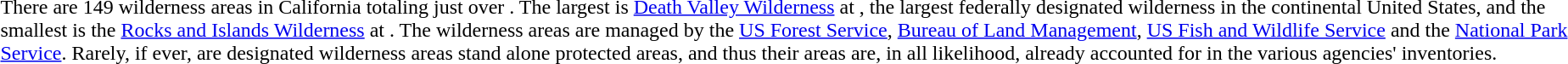<table width=100% border=0>
<tr valign="top">
<td>There are 149 wilderness areas in California totaling just over . The largest is <a href='#'>Death Valley Wilderness</a> at , the largest federally designated wilderness in the continental United States, and the smallest is the <a href='#'>Rocks and Islands Wilderness</a> at . The wilderness areas are managed by the <a href='#'>US Forest Service</a>, <a href='#'>Bureau of Land Management</a>, <a href='#'>US Fish and Wildlife Service</a> and the <a href='#'>National Park Service</a>. Rarely, if ever, are designated wilderness areas stand alone protected areas, and thus their areas are, in all likelihood, already accounted for in the various agencies' inventories.</td>
<td rowspan=2><br><br><br><br><br><br><br><br><br><br><br><br></td>
</tr>
</table>
